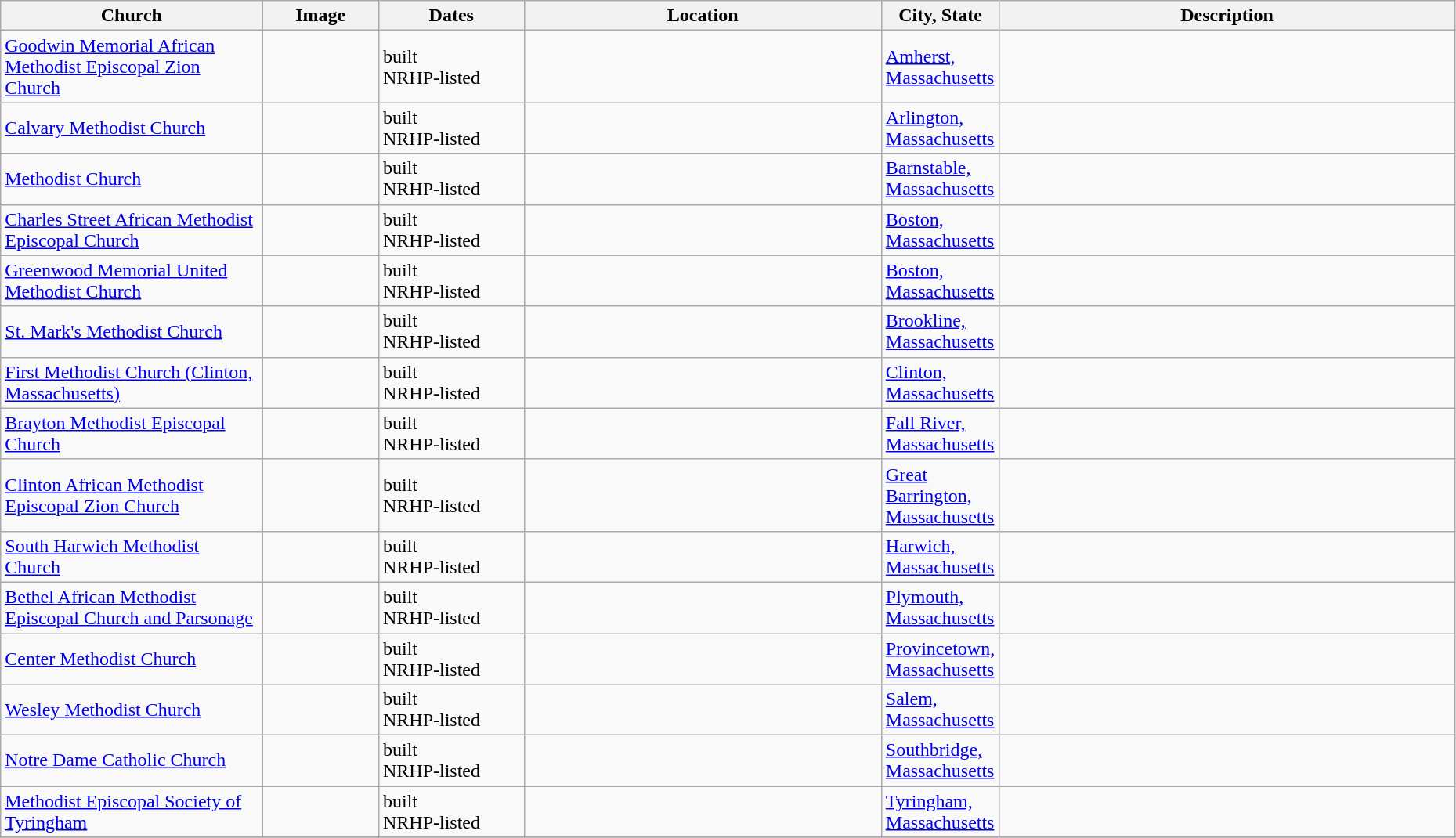<table class="wikitable sortable" style="width:98%">
<tr>
<th style="width:18%;"><strong>Church</strong></th>
<th style="width:8%;" class="unsortable"><strong>Image</strong></th>
<th style="width:10%;"><strong>Dates</strong></th>
<th><strong>Location</strong></th>
<th style="width:8%;"><strong>City, State</strong></th>
<th class="unsortable"><strong>Description</strong></th>
</tr>
<tr>
<td><a href='#'>Goodwin Memorial African Methodist Episcopal Zion Church</a></td>
<td></td>
<td>built<br> NRHP-listed</td>
<td></td>
<td><a href='#'>Amherst, Massachusetts</a></td>
<td></td>
</tr>
<tr>
<td><a href='#'>Calvary Methodist Church</a></td>
<td></td>
<td>built<br> NRHP-listed</td>
<td></td>
<td><a href='#'>Arlington, Massachusetts</a></td>
<td></td>
</tr>
<tr>
<td><a href='#'>Methodist Church</a></td>
<td></td>
<td>built<br> NRHP-listed</td>
<td></td>
<td><a href='#'>Barnstable, Massachusetts</a></td>
<td></td>
</tr>
<tr>
<td><a href='#'>Charles Street African Methodist Episcopal Church</a></td>
<td></td>
<td>built<br> NRHP-listed</td>
<td></td>
<td><a href='#'>Boston, Massachusetts</a></td>
<td></td>
</tr>
<tr>
<td><a href='#'>Greenwood Memorial United Methodist Church</a></td>
<td></td>
<td>built<br> NRHP-listed</td>
<td></td>
<td><a href='#'>Boston, Massachusetts</a></td>
<td></td>
</tr>
<tr>
<td><a href='#'>St. Mark's Methodist Church</a></td>
<td></td>
<td>built<br> NRHP-listed</td>
<td></td>
<td><a href='#'>Brookline, Massachusetts</a></td>
<td></td>
</tr>
<tr>
<td><a href='#'>First Methodist Church (Clinton, Massachusetts)</a></td>
<td></td>
<td>built<br> NRHP-listed</td>
<td></td>
<td><a href='#'>Clinton, Massachusetts</a></td>
<td></td>
</tr>
<tr>
<td><a href='#'>Brayton Methodist Episcopal Church</a></td>
<td></td>
<td>built<br> NRHP-listed</td>
<td></td>
<td><a href='#'>Fall River, Massachusetts</a></td>
<td></td>
</tr>
<tr>
<td><a href='#'>Clinton African Methodist Episcopal Zion Church</a></td>
<td></td>
<td>built<br> NRHP-listed</td>
<td></td>
<td><a href='#'>Great Barrington, Massachusetts</a></td>
<td></td>
</tr>
<tr>
<td><a href='#'>South Harwich Methodist Church</a></td>
<td></td>
<td>built<br> NRHP-listed</td>
<td></td>
<td><a href='#'>Harwich, Massachusetts</a></td>
<td></td>
</tr>
<tr>
<td><a href='#'>Bethel African Methodist Episcopal Church and Parsonage</a></td>
<td></td>
<td>built<br> NRHP-listed</td>
<td></td>
<td><a href='#'>Plymouth, Massachusetts</a></td>
<td></td>
</tr>
<tr>
<td><a href='#'>Center Methodist Church</a></td>
<td></td>
<td>built<br> NRHP-listed</td>
<td></td>
<td><a href='#'>Provincetown, Massachusetts</a></td>
<td></td>
</tr>
<tr>
<td><a href='#'>Wesley Methodist Church</a></td>
<td></td>
<td>built<br> NRHP-listed</td>
<td></td>
<td><a href='#'>Salem, Massachusetts</a></td>
<td></td>
</tr>
<tr>
<td><a href='#'>Notre Dame Catholic Church</a></td>
<td></td>
<td>built<br> NRHP-listed</td>
<td></td>
<td><a href='#'>Southbridge, Massachusetts</a></td>
<td></td>
</tr>
<tr ->
<td><a href='#'>Methodist Episcopal Society of Tyringham</a></td>
<td></td>
<td>built<br> NRHP-listed</td>
<td></td>
<td><a href='#'>Tyringham, Massachusetts</a></td>
<td></td>
</tr>
<tr>
</tr>
</table>
